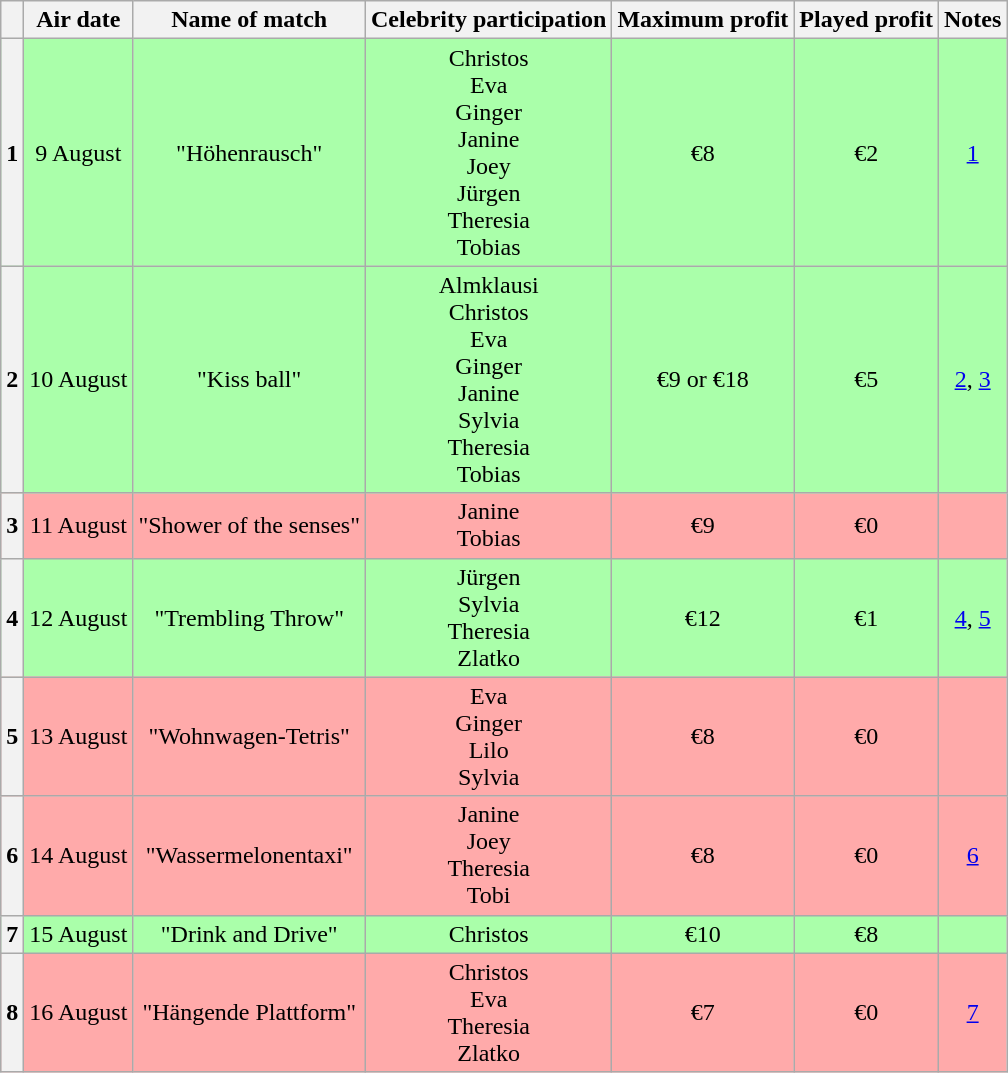<table class=wikitable style="text-align:center">
<tr>
<th scope="col"></th>
<th scope="col">Air date</th>
<th scope="col">Name of match</th>
<th scope="col">Celebrity participation</th>
<th scope="col">Maximum profit</th>
<th scope="col">Played profit</th>
<th scope="col">Notes</th>
</tr>
<tr style="background:#aaffaa;">
<th>1</th>
<td>9 August</td>
<td>"Höhenrausch"</td>
<td>Christos<br>Eva<br>Ginger<br>Janine<br>Joey<br>Jürgen<br>Theresia<br>Tobias</td>
<td>€8</td>
<td>€2</td>
<td><a href='#'>1</a></td>
</tr>
<tr style="background:#aaffaa;">
<th>2</th>
<td>10 August</td>
<td>"Kiss ball"</td>
<td>Almklausi<br>Christos<br>Eva<br>Ginger<br>Janine<br>Sylvia<br>Theresia<br>Tobias</td>
<td>€9 or €18</td>
<td>€5</td>
<td><a href='#'>2</a>, <a href='#'>3</a></td>
</tr>
<tr style="background:#ffaaaa;">
<th>3</th>
<td>11 August</td>
<td>"Shower of the senses"</td>
<td>Janine<br>Tobias</td>
<td>€9</td>
<td>€0</td>
<td></td>
</tr>
<tr style="background:#aaffaa;">
<th>4</th>
<td>12 August</td>
<td>"Trembling Throw"</td>
<td>Jürgen<br>Sylvia<br>Theresia<br>Zlatko</td>
<td>€12</td>
<td>€1</td>
<td><a href='#'>4</a>, <a href='#'>5</a></td>
</tr>
<tr style="background:#ffaaaa;">
<th>5</th>
<td>13 August</td>
<td>"Wohnwagen-Tetris"</td>
<td>Eva<br>Ginger<br>Lilo<br>Sylvia</td>
<td>€8</td>
<td>€0</td>
<td></td>
</tr>
<tr style="background:#ffaaaa;">
<th>6</th>
<td>14 August</td>
<td>"Wassermelonentaxi"</td>
<td>Janine<br>Joey<br>Theresia<br>Tobi</td>
<td>€8</td>
<td>€0</td>
<td><a href='#'>6</a></td>
</tr>
<tr style="background:#aaffaa;">
<th>7</th>
<td>15 August</td>
<td>"Drink and Drive"</td>
<td>Christos</td>
<td>€10</td>
<td>€8</td>
<td></td>
</tr>
<tr style="background:#ffaaaa;">
<th>8</th>
<td>16 August</td>
<td>"Hängende Plattform"</td>
<td>Christos<br>Eva<br>Theresia<br>Zlatko</td>
<td>€7</td>
<td>€0</td>
<td><a href='#'>7</a></td>
</tr>
</table>
